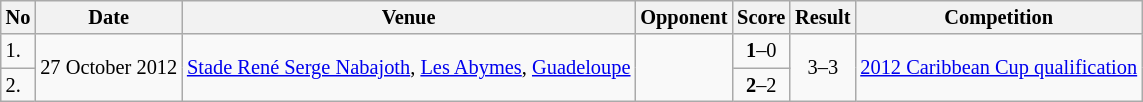<table class="wikitable" style="font-size:85%;">
<tr>
<th>No</th>
<th>Date</th>
<th>Venue</th>
<th>Opponent</th>
<th>Score</th>
<th>Result</th>
<th>Competition</th>
</tr>
<tr>
<td>1.</td>
<td rowspan="2">27 October 2012</td>
<td rowspan="2"><a href='#'>Stade René Serge Nabajoth</a>, <a href='#'>Les Abymes</a>, <a href='#'>Guadeloupe</a></td>
<td rowspan="2"></td>
<td align=center><strong>1</strong>–0</td>
<td rowspan="2" style="text-align:center">3–3</td>
<td rowspan="2"><a href='#'>2012 Caribbean Cup qualification</a></td>
</tr>
<tr>
<td>2.</td>
<td align=center><strong>2</strong>–2</td>
</tr>
</table>
